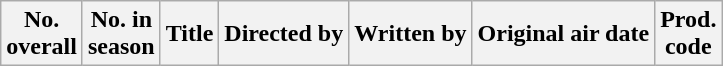<table class="wikitable plainrowheaders" style=" background:#fff;">
<tr>
<th style="background:#;">No.<br>overall</th>
<th style="background:#;">No. in<br>season</th>
<th style="background:#;">Title</th>
<th style="background:#;">Directed by</th>
<th style="background:#;">Written by</th>
<th style="background:#;">Original air date</th>
<th style="background:#;">Prod.<br>code<br>























</th>
</tr>
</table>
